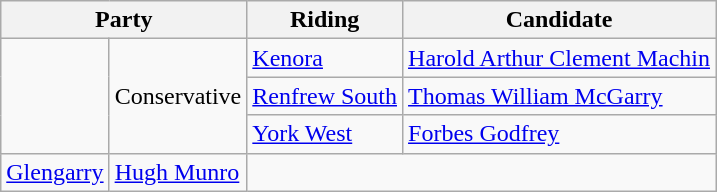<table class="wikitable" style="text-align:left;">
<tr>
<th colspan="2">Party</th>
<th>Riding</th>
<th>Candidate</th>
</tr>
<tr>
<td rowspan="3" > </td>
<td rowspan="3">Conservative</td>
<td><a href='#'>Kenora</a></td>
<td><a href='#'>Harold Arthur Clement Machin</a></td>
</tr>
<tr>
<td><a href='#'>Renfrew South</a></td>
<td><a href='#'>Thomas William McGarry</a></td>
</tr>
<tr>
<td><a href='#'>York West</a></td>
<td><a href='#'>Forbes Godfrey</a></td>
</tr>
<tr>
<td><a href='#'>Glengarry</a></td>
<td><a href='#'>Hugh Munro</a></td>
</tr>
</table>
